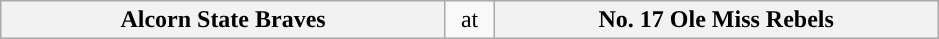<table class="wikitable">
<tr>
<th style="width: 289px; ">Alcorn State Braves</th>
<td style="width: 25px; text-align:center">at</td>
<th style="width: 289px; ">No. 17 Ole Miss Rebels</th>
</tr>
</table>
